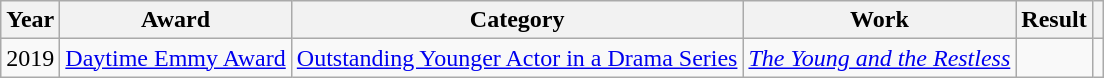<table class="wikitable">
<tr>
<th>Year</th>
<th>Award</th>
<th>Category</th>
<th>Work</th>
<th>Result</th>
<th></th>
</tr>
<tr>
<td align=center>2019</td>
<td><a href='#'>Daytime Emmy Award</a></td>
<td><a href='#'>Outstanding Younger Actor in a Drama Series</a></td>
<td><em><a href='#'>The Young and the Restless</a></em></td>
<td></td>
<td align=center></td>
</tr>
</table>
